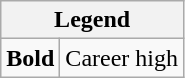<table class="wikitable">
<tr>
<th colspan="2">Legend</th>
</tr>
<tr>
<td><strong>Bold</strong></td>
<td>Career high</td>
</tr>
</table>
